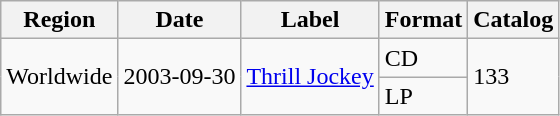<table class="wikitable">
<tr>
<th>Region</th>
<th>Date</th>
<th>Label</th>
<th>Format</th>
<th>Catalog</th>
</tr>
<tr>
<td rowspan="2">Worldwide</td>
<td rowspan="2">2003-09-30</td>
<td rowspan="2"><a href='#'>Thrill Jockey</a></td>
<td>CD</td>
<td rowspan="2">133</td>
</tr>
<tr>
<td>LP</td>
</tr>
</table>
